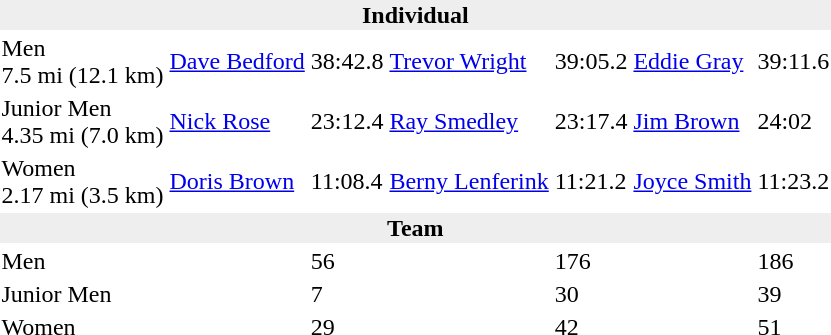<table>
<tr>
<td colspan=7 bgcolor=#eeeeee style=text-align:center;><strong>Individual</strong></td>
</tr>
<tr>
<td>Men<br>7.5 mi (12.1 km)</td>
<td><a href='#'>Dave Bedford</a><br></td>
<td>38:42.8</td>
<td><a href='#'>Trevor Wright</a><br></td>
<td>39:05.2</td>
<td><a href='#'>Eddie Gray</a><br></td>
<td>39:11.6</td>
</tr>
<tr>
<td>Junior Men<br>4.35 mi (7.0 km)</td>
<td><a href='#'>Nick Rose</a><br></td>
<td>23:12.4</td>
<td><a href='#'>Ray Smedley</a><br></td>
<td>23:17.4</td>
<td><a href='#'>Jim Brown</a><br></td>
<td>24:02</td>
</tr>
<tr>
<td>Women<br>2.17 mi (3.5 km)</td>
<td><a href='#'>Doris Brown</a><br></td>
<td>11:08.4</td>
<td><a href='#'>Berny Lenferink</a><br></td>
<td>11:21.2</td>
<td><a href='#'>Joyce Smith</a><br></td>
<td>11:23.2</td>
</tr>
<tr>
<td colspan=7 bgcolor=#eeeeee style=text-align:center;><strong>Team</strong></td>
</tr>
<tr>
<td>Men</td>
<td></td>
<td>56</td>
<td></td>
<td>176</td>
<td></td>
<td>186</td>
</tr>
<tr>
<td>Junior Men</td>
<td></td>
<td>7</td>
<td></td>
<td>30</td>
<td></td>
<td>39</td>
</tr>
<tr>
<td>Women</td>
<td></td>
<td>29</td>
<td></td>
<td>42</td>
<td></td>
<td>51</td>
</tr>
</table>
